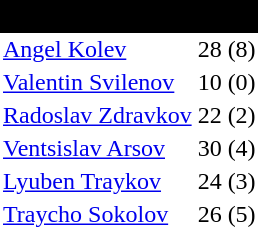<table class="toccolours" border="0" cellpadding="2" cellspacing="0" align="left" style="margin:0.5em;">
<tr>
<th colspan="4" align="center" bgcolor="#000000"><span>Midfielders</span></th>
</tr>
<tr>
<td> <a href='#'>Angel Kolev</a></td>
<td>28</td>
<td>(8)</td>
</tr>
<tr>
<td> <a href='#'>Valentin Svilenov</a></td>
<td>10</td>
<td>(0)</td>
</tr>
<tr>
<td> <a href='#'>Radoslav Zdravkov</a></td>
<td>22</td>
<td>(2)</td>
</tr>
<tr>
<td> <a href='#'>Ventsislav Arsov</a></td>
<td>30</td>
<td>(4)</td>
</tr>
<tr>
<td> <a href='#'>Lyuben Traykov</a></td>
<td>24</td>
<td>(3)</td>
</tr>
<tr>
<td> <a href='#'>Traycho Sokolov</a></td>
<td>26</td>
<td>(5)</td>
</tr>
<tr>
</tr>
</table>
